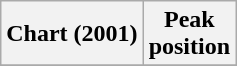<table class="wikitable">
<tr>
<th align="left">Chart (2001)</th>
<th align="center">Peak<br>position</th>
</tr>
<tr>
</tr>
</table>
